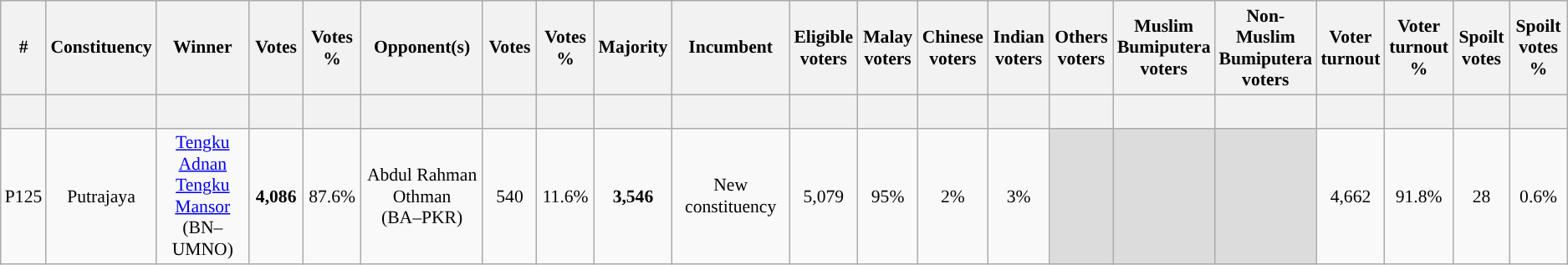<table class="wikitable sortable" style="text-align:center; font-size:90%">
<tr>
<th width="30">#</th>
<th width="60">Constituency</th>
<th width="150">Winner</th>
<th width="50">Votes</th>
<th width="50">Votes %</th>
<th width="150">Opponent(s)</th>
<th width="50">Votes</th>
<th width="50">Votes %</th>
<th width="50">Majority</th>
<th width="150">Incumbent</th>
<th width="50">Eligible voters</th>
<th width="50">Malay voters</th>
<th width="50">Chinese voters</th>
<th width="50">Indian voters</th>
<th width="50">Others voters</th>
<th width="50">Muslim Bumiputera voters</th>
<th width="50">Non-Muslim Bumiputera voters</th>
<th width="50">Voter turnout</th>
<th width="50">Voter turnout %</th>
<th width="50">Spoilt votes</th>
<th width="50">Spoilt votes %</th>
</tr>
<tr>
<th height="20"></th>
<th></th>
<th></th>
<th></th>
<th></th>
<th></th>
<th></th>
<th></th>
<th></th>
<th></th>
<th></th>
<th></th>
<th></th>
<th></th>
<th></th>
<th></th>
<th></th>
<th></th>
<th></th>
<th></th>
<th></th>
</tr>
<tr>
<td>P125</td>
<td>Putrajaya</td>
<td><a href='#'>Tengku Adnan Tengku Mansor</a><br>(BN–UMNO)</td>
<td><strong>4,086</strong></td>
<td>87.6%</td>
<td>Abdul Rahman Othman<br>(BA–PKR)</td>
<td>540</td>
<td>11.6%</td>
<td><strong>3,546</strong></td>
<td>New constituency</td>
<td>5,079</td>
<td>95%</td>
<td>2%</td>
<td>3%</td>
<td bgcolor="dcdcdc"></td>
<td bgcolor="dcdcdc"></td>
<td bgcolor="dcdcdc"></td>
<td>4,662</td>
<td>91.8%</td>
<td>28</td>
<td>0.6%</td>
</tr>
</table>
